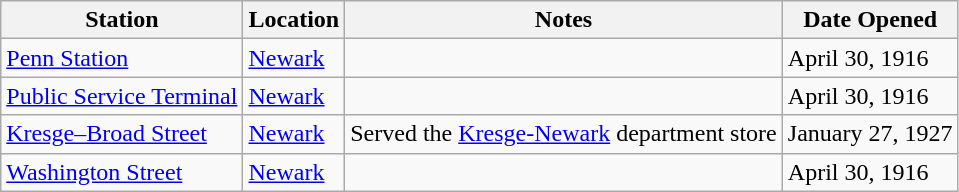<table class="wikitable">
<tr>
<th>Station</th>
<th>Location</th>
<th>Notes</th>
<th>Date Opened</th>
</tr>
<tr>
<td><a href='#'>Penn Station</a></td>
<td><a href='#'>Newark</a></td>
<td></td>
<td>April 30, 1916</td>
</tr>
<tr>
<td><a href='#'>Public Service Terminal</a></td>
<td><a href='#'>Newark</a></td>
<td></td>
<td>April 30, 1916</td>
</tr>
<tr>
<td><a href='#'>Kresge–Broad Street</a></td>
<td><a href='#'>Newark</a></td>
<td>Served the <a href='#'>Kresge-Newark</a> department store</td>
<td>January 27, 1927</td>
</tr>
<tr>
<td><a href='#'>Washington Street</a></td>
<td><a href='#'>Newark</a></td>
<td></td>
<td>April 30, 1916</td>
</tr>
</table>
